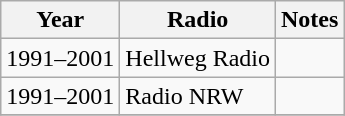<table class="wikitable sortable">
<tr>
<th>Year</th>
<th>Radio</th>
<th class="unsortable">Notes</th>
</tr>
<tr>
<td>1991–2001</td>
<td>Hellweg Radio</td>
<td></td>
</tr>
<tr>
<td>1991–2001</td>
<td>Radio NRW</td>
<td></td>
</tr>
<tr>
</tr>
</table>
